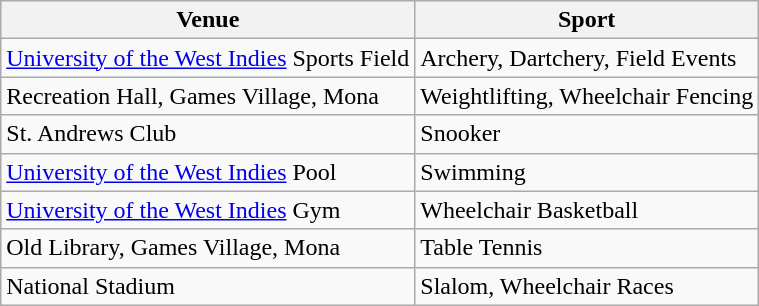<table class="wikitable">
<tr>
<th>Venue</th>
<th>Sport</th>
</tr>
<tr>
<td><a href='#'>University of the West Indies</a> Sports Field</td>
<td>Archery, Dartchery, Field Events</td>
</tr>
<tr>
<td>Recreation Hall, Games Village, Mona</td>
<td>Weightlifting, Wheelchair Fencing</td>
</tr>
<tr>
<td>St. Andrews Club</td>
<td>Snooker</td>
</tr>
<tr>
<td><a href='#'>University of the West Indies</a> Pool</td>
<td>Swimming</td>
</tr>
<tr>
<td><a href='#'>University of the West Indies</a> Gym</td>
<td>Wheelchair Basketball</td>
</tr>
<tr>
<td>Old Library, Games Village, Mona</td>
<td>Table Tennis</td>
</tr>
<tr>
<td>National Stadium</td>
<td>Slalom, Wheelchair Races</td>
</tr>
</table>
